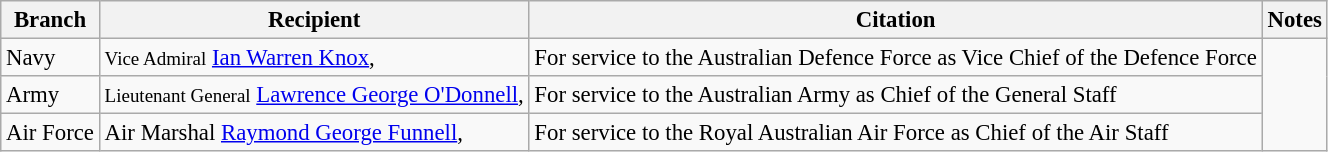<table class="wikitable" style="font-size:95%;">
<tr>
<th>Branch</th>
<th>Recipient</th>
<th>Citation</th>
<th>Notes</th>
</tr>
<tr>
<td>Navy</td>
<td><small>Vice Admiral</small> <a href='#'>Ian Warren Knox</a>, </td>
<td>For service to the Australian Defence Force as Vice Chief of the Defence Force</td>
<td rowspan="3"></td>
</tr>
<tr>
<td>Army</td>
<td><small>Lieutenant General</small> <a href='#'>Lawrence George O'Donnell</a>, </td>
<td>For service to the Australian Army as Chief of the General Staff</td>
</tr>
<tr>
<td>Air Force</td>
<td>Air Marshal <a href='#'>Raymond George Funnell</a>, </td>
<td>For service to the Royal Australian Air Force as Chief of the Air Staff</td>
</tr>
</table>
